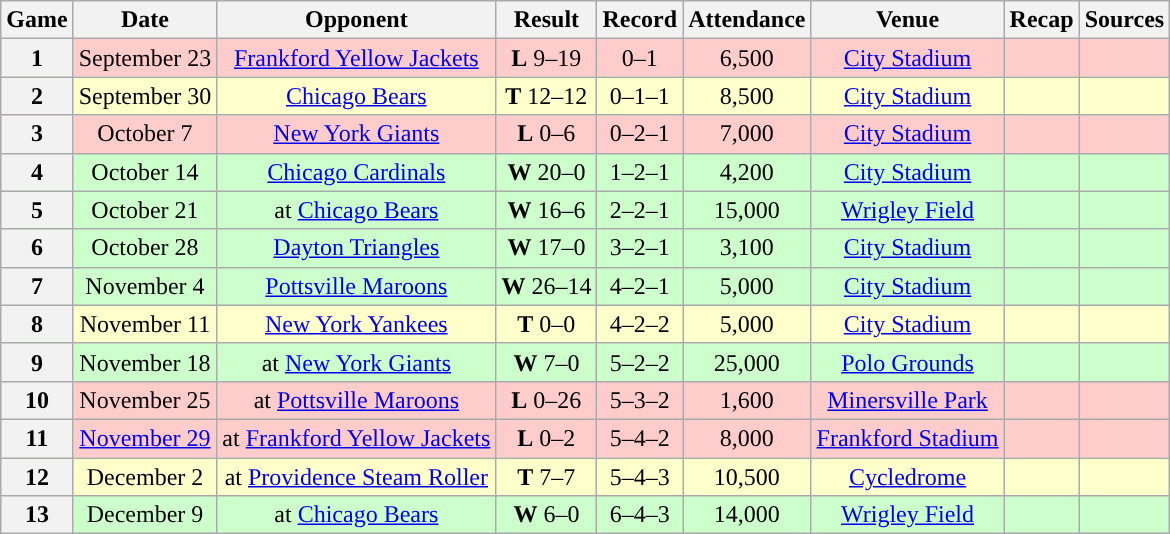<table class="wikitable" style="text-align:center">
<tr>
<th>Game</th>
<th>Date</th>
<th>Opponent</th>
<th>Result</th>
<th>Record</th>
<th>Attendance</th>
<th>Venue</th>
<th>Recap</th>
<th>Sources</th>
</tr>
<tr style="background:#fcc">
<th>1</th>
<td>September 23</td>
<td><a href='#'>Frankford Yellow Jackets</a></td>
<td><strong>L</strong> 9–19</td>
<td>0–1</td>
<td>6,500</td>
<td><a href='#'>City Stadium</a></td>
<td></td>
<td></td>
</tr>
<tr style="background:#ffc">
<th>2</th>
<td>September 30</td>
<td><a href='#'>Chicago Bears</a></td>
<td><strong>T</strong> 12–12</td>
<td>0–1–1</td>
<td>8,500</td>
<td><a href='#'>City Stadium</a></td>
<td></td>
<td></td>
</tr>
<tr style="background:#fcc">
<th>3</th>
<td>October 7</td>
<td><a href='#'>New York Giants</a></td>
<td><strong>L</strong> 0–6</td>
<td>0–2–1</td>
<td>7,000 </td>
<td><a href='#'>City Stadium</a></td>
<td></td>
<td></td>
</tr>
<tr style="background:#cfc">
<th>4</th>
<td>October 14</td>
<td><a href='#'>Chicago Cardinals</a></td>
<td><strong>W</strong> 20–0</td>
<td>1–2–1</td>
<td>4,200</td>
<td><a href='#'>City Stadium</a></td>
<td></td>
<td></td>
</tr>
<tr style="background:#cfc">
<th>5</th>
<td>October 21</td>
<td>at <a href='#'>Chicago Bears</a></td>
<td><strong>W</strong> 16–6</td>
<td>2–2–1</td>
<td>15,000</td>
<td><a href='#'>Wrigley Field</a></td>
<td></td>
<td></td>
</tr>
<tr style="background:#cfc">
<th>6</th>
<td>October 28</td>
<td><a href='#'>Dayton Triangles</a></td>
<td><strong>W</strong> 17–0</td>
<td>3–2–1</td>
<td>3,100</td>
<td><a href='#'>City Stadium</a></td>
<td></td>
<td></td>
</tr>
<tr style="background:#cfc">
<th>7</th>
<td>November 4</td>
<td><a href='#'>Pottsville Maroons</a></td>
<td><strong>W</strong> 26–14</td>
<td>4–2–1</td>
<td>5,000</td>
<td><a href='#'>City Stadium</a></td>
<td></td>
<td></td>
</tr>
<tr style="background:#ffc">
<th>8</th>
<td>November 11</td>
<td><a href='#'>New York Yankees</a></td>
<td><strong>T</strong> 0–0</td>
<td>4–2–2</td>
<td>5,000</td>
<td><a href='#'>City Stadium</a></td>
<td></td>
<td></td>
</tr>
<tr style="background:#cfc">
<th>9</th>
<td>November 18</td>
<td>at <a href='#'>New York Giants</a></td>
<td><strong>W</strong> 7–0</td>
<td>5–2–2</td>
<td>25,000 </td>
<td><a href='#'>Polo Grounds</a></td>
<td></td>
<td></td>
</tr>
<tr style="background:#fcc">
<th>10</th>
<td>November 25</td>
<td>at <a href='#'>Pottsville Maroons</a></td>
<td><strong>L</strong> 0–26</td>
<td>5–3–2</td>
<td>1,600</td>
<td><a href='#'>Minersville Park</a></td>
<td></td>
<td></td>
</tr>
<tr style="background:#fcc">
<th>11</th>
<td><a href='#'>November 29</a></td>
<td>at <a href='#'>Frankford Yellow Jackets</a></td>
<td><strong>L</strong> 0–2</td>
<td>5–4–2</td>
<td>8,000</td>
<td><a href='#'>Frankford Stadium</a></td>
<td></td>
<td></td>
</tr>
<tr style="background:#ffc">
<th>12</th>
<td>December 2</td>
<td>at <a href='#'>Providence Steam Roller</a></td>
<td><strong>T</strong> 7–7</td>
<td>5–4–3</td>
<td>10,500 </td>
<td><a href='#'>Cycledrome</a></td>
<td></td>
<td></td>
</tr>
<tr style="background:#cfc">
<th>13</th>
<td>December 9</td>
<td>at <a href='#'>Chicago Bears</a></td>
<td><strong>W</strong> 6–0</td>
<td>6–4–3</td>
<td>14,000</td>
<td><a href='#'>Wrigley Field</a></td>
<td></td>
<td></td>
</tr>
</table>
